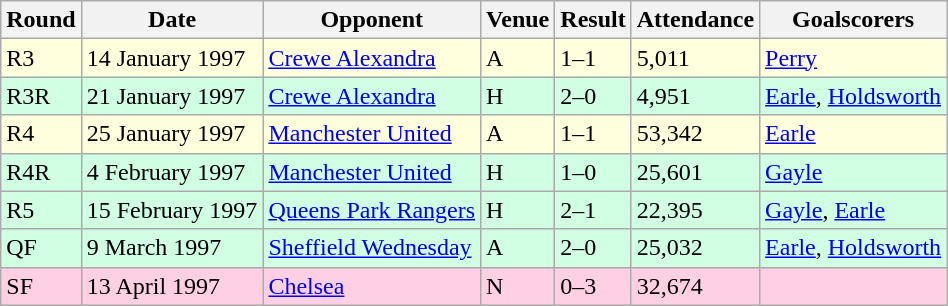<table class="wikitable">
<tr>
<th>Round</th>
<th>Date</th>
<th>Opponent</th>
<th>Venue</th>
<th>Result</th>
<th>Attendance</th>
<th>Goalscorers</th>
</tr>
<tr style="background-color: #ffffdd;">
<td>R3</td>
<td>14 January 1997</td>
<td><a href='#'>Crewe Alexandra</a></td>
<td>A</td>
<td>1–1</td>
<td>5,011</td>
<td><a href='#'>Perry</a></td>
</tr>
<tr style="background-color: #d0ffe3;">
<td>R3R</td>
<td>21 January 1997</td>
<td><a href='#'>Crewe Alexandra</a></td>
<td>H</td>
<td>2–0</td>
<td>4,951</td>
<td><a href='#'>Earle</a>, <a href='#'>Holdsworth</a></td>
</tr>
<tr style="background-color: #ffffdd;">
<td>R4</td>
<td>25 January 1997</td>
<td><a href='#'>Manchester United</a></td>
<td>A</td>
<td>1–1</td>
<td>53,342</td>
<td><a href='#'>Earle</a></td>
</tr>
<tr style="background-color: #d0ffe3;">
<td>R4R</td>
<td>4 February 1997</td>
<td><a href='#'>Manchester United</a></td>
<td>H</td>
<td>1–0</td>
<td>25,601</td>
<td><a href='#'>Gayle</a></td>
</tr>
<tr style="background-color: #d0ffe3;">
<td>R5</td>
<td>15 February 1997</td>
<td><a href='#'>Queens Park Rangers</a></td>
<td>H</td>
<td>2–1</td>
<td>22,395</td>
<td><a href='#'>Gayle</a>, <a href='#'>Earle</a></td>
</tr>
<tr style="background-color: #d0ffe3;">
<td>QF</td>
<td>9 March 1997</td>
<td><a href='#'>Sheffield Wednesday</a></td>
<td>A</td>
<td>2–0</td>
<td>25,032</td>
<td><a href='#'>Earle</a>, <a href='#'>Holdsworth</a></td>
</tr>
<tr style="background-color: #ffd0e3;">
<td>SF</td>
<td>13 April 1997</td>
<td><a href='#'>Chelsea</a></td>
<td>N</td>
<td>0–3</td>
<td>32,674</td>
<td></td>
</tr>
</table>
